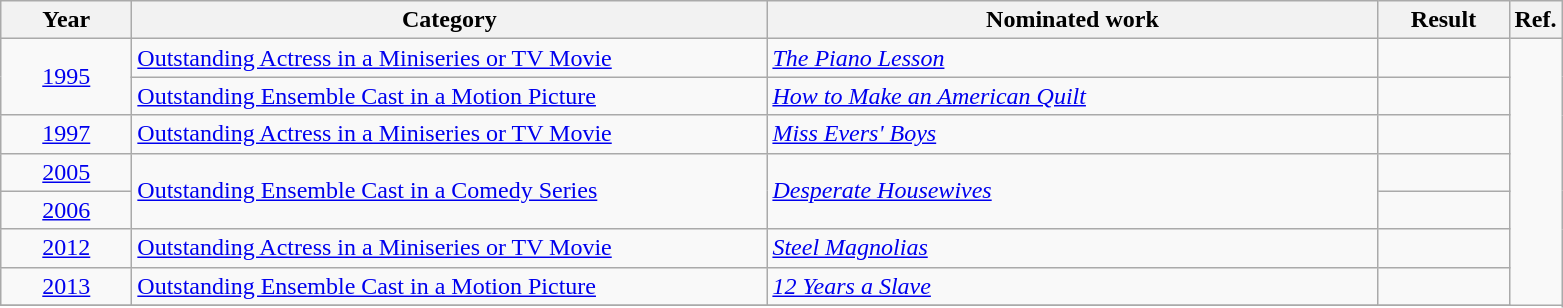<table class=wikitable>
<tr>
<th scope="col" style="width:5em;">Year</th>
<th scope="col" style="width:26em;">Category</th>
<th scope="col" style="width:25em;">Nominated work</th>
<th scope="col" style="width:5em;">Result</th>
<th>Ref.</th>
</tr>
<tr>
<td style="text-align:center;", rowspan="2"><a href='#'>1995</a></td>
<td><a href='#'>Outstanding Actress in a Miniseries or TV Movie</a></td>
<td><em><a href='#'>The Piano Lesson</a></em></td>
<td></td>
<td rowspan=10></td>
</tr>
<tr>
<td><a href='#'>Outstanding Ensemble Cast in a Motion Picture</a></td>
<td><em><a href='#'>How to Make an American Quilt</a></em></td>
<td></td>
</tr>
<tr>
<td style="text-align:center;"><a href='#'>1997</a></td>
<td><a href='#'>Outstanding Actress in a Miniseries or TV Movie</a></td>
<td><em><a href='#'>Miss Evers' Boys</a></em></td>
<td></td>
</tr>
<tr>
<td style="text-align:center;"><a href='#'>2005</a></td>
<td rowspan="2"><a href='#'>Outstanding Ensemble Cast in a Comedy Series</a></td>
<td rowspan="2"><em><a href='#'>Desperate Housewives</a></em></td>
<td></td>
</tr>
<tr>
<td style="text-align:center;"><a href='#'>2006</a></td>
<td></td>
</tr>
<tr>
<td style="text-align:center;"><a href='#'>2012</a></td>
<td><a href='#'>Outstanding Actress in a Miniseries or TV Movie</a></td>
<td><em><a href='#'>Steel Magnolias</a></em></td>
<td></td>
</tr>
<tr>
<td style="text-align:center;"><a href='#'>2013</a></td>
<td><a href='#'>Outstanding Ensemble Cast in a Motion Picture</a></td>
<td><em><a href='#'>12 Years a Slave</a></em></td>
<td></td>
</tr>
<tr>
</tr>
</table>
